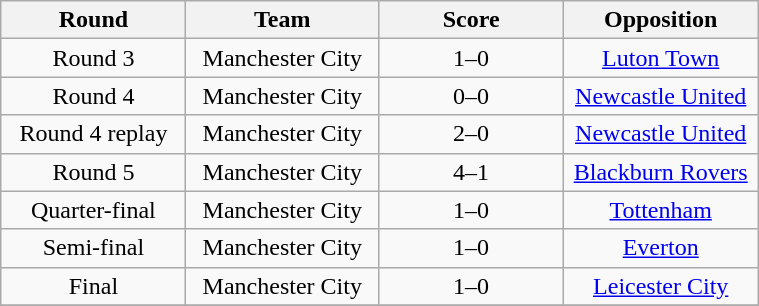<table class="wikitable" style="text-align:center;margin-left:1em;float:right" width=40%;>
<tr>
<th width=15%>Round</th>
<th width=15%>Team</th>
<th width=15%>Score</th>
<th width=15%>Opposition</th>
</tr>
<tr>
<td style="text-align:center;">Round 3</td>
<td>Manchester City</td>
<td>1–0</td>
<td><a href='#'>Luton Town</a></td>
</tr>
<tr>
<td style="text-align:center;">Round 4</td>
<td>Manchester City</td>
<td>0–0</td>
<td><a href='#'>Newcastle United</a></td>
</tr>
<tr>
<td style="text-align:center;">Round 4 replay</td>
<td>Manchester City</td>
<td>2–0</td>
<td><a href='#'>Newcastle United</a></td>
</tr>
<tr>
<td style="text-align:center;">Round 5</td>
<td>Manchester City</td>
<td>4–1</td>
<td><a href='#'>Blackburn Rovers</a></td>
</tr>
<tr>
<td style="text-align:center;">Quarter-final</td>
<td>Manchester City</td>
<td>1–0</td>
<td><a href='#'>Tottenham</a></td>
</tr>
<tr>
<td style="text-align:center;">Semi-final</td>
<td>Manchester City</td>
<td>1–0</td>
<td><a href='#'>Everton</a></td>
</tr>
<tr>
<td style="text-align:center;">Final</td>
<td>Manchester City</td>
<td>1–0</td>
<td><a href='#'>Leicester City</a></td>
</tr>
<tr>
</tr>
</table>
